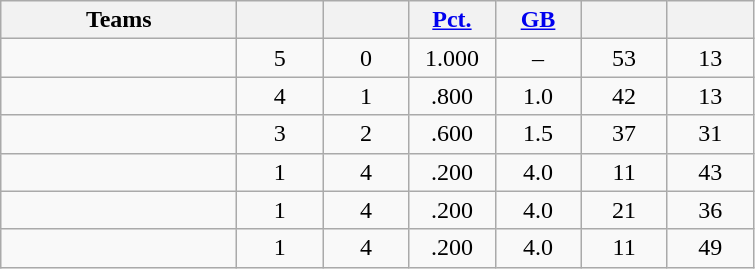<table class="wikitable" style="text-align:center;">
<tr>
<th width=150px>Teams</th>
<th width=50px></th>
<th width=50px></th>
<th width=50px><a href='#'>Pct.</a></th>
<th width=50px><a href='#'>GB</a></th>
<th width=50px></th>
<th width=50px></th>
</tr>
<tr style="background-color:">
<td align=left></td>
<td>5</td>
<td>0</td>
<td>1.000</td>
<td>–</td>
<td>53</td>
<td>13</td>
</tr>
<tr style="background-color:">
<td align=left></td>
<td>4</td>
<td>1</td>
<td>.800</td>
<td>1.0</td>
<td>42</td>
<td>13</td>
</tr>
<tr style="background-color:">
<td align=left></td>
<td>3</td>
<td>2</td>
<td>.600</td>
<td>1.5</td>
<td>37</td>
<td>31</td>
</tr>
<tr style="background-color:">
<td align=left></td>
<td>1</td>
<td>4</td>
<td>.200</td>
<td>4.0</td>
<td>11</td>
<td>43</td>
</tr>
<tr style="background-color:">
<td align=left></td>
<td>1</td>
<td>4</td>
<td>.200</td>
<td>4.0</td>
<td>21</td>
<td>36</td>
</tr>
<tr style="background-color:">
<td align=left></td>
<td>1</td>
<td>4</td>
<td>.200</td>
<td>4.0</td>
<td>11</td>
<td>49</td>
</tr>
</table>
